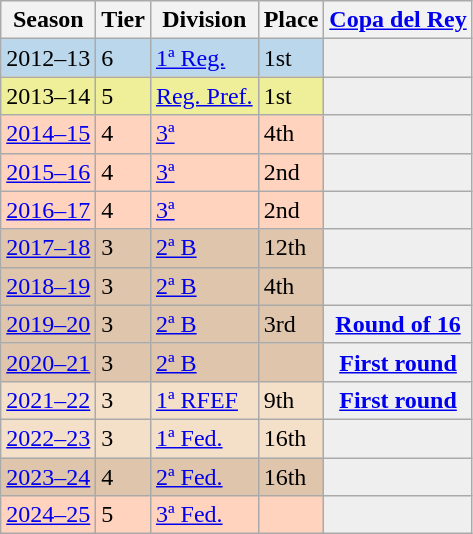<table class="wikitable">
<tr style="background:#f0f6fa;">
<th>Season</th>
<th>Tier</th>
<th>Division</th>
<th>Place</th>
<th><a href='#'>Copa del Rey</a></th>
</tr>
<tr>
<td style="background:#BBD7EC;">2012–13</td>
<td style="background:#BBD7EC;">6</td>
<td style="background:#BBD7EC;"><a href='#'>1ª Reg.</a></td>
<td style="background:#BBD7EC;">1st</td>
<td style="background:#efefef;"></td>
</tr>
<tr>
<td style="background:#EFEF99;">2013–14</td>
<td style="background:#EFEF99;">5</td>
<td style="background:#EFEF99;"><a href='#'>Reg. Pref.</a></td>
<td style="background:#EFEF99;">1st</td>
<th style="background:#efefef;"></th>
</tr>
<tr>
<td style="background:#FFD3BD;"><a href='#'>2014–15</a></td>
<td style="background:#FFD3BD;">4</td>
<td style="background:#FFD3BD;"><a href='#'>3ª</a></td>
<td style="background:#FFD3BD;">4th</td>
<td style="background:#efefef;"></td>
</tr>
<tr>
<td style="background:#FFD3BD;"><a href='#'>2015–16</a></td>
<td style="background:#FFD3BD;">4</td>
<td style="background:#FFD3BD;"><a href='#'>3ª</a></td>
<td style="background:#FFD3BD;">2nd</td>
<td style="background:#efefef;"></td>
</tr>
<tr>
<td style="background:#FFD3BD;"><a href='#'>2016–17</a></td>
<td style="background:#FFD3BD;">4</td>
<td style="background:#FFD3BD;"><a href='#'>3ª</a></td>
<td style="background:#FFD3BD;">2nd</td>
<td style="background:#efefef;"></td>
</tr>
<tr>
<td style="background:#DEC5AB;"><a href='#'>2017–18</a></td>
<td style="background:#DEC5AB;">3</td>
<td style="background:#DEC5AB;"><a href='#'>2ª B</a></td>
<td style="background:#DEC5AB;">12th</td>
<th style="background:#efefef;"></th>
</tr>
<tr>
<td style="background:#DEC5AB;"><a href='#'>2018–19</a></td>
<td style="background:#DEC5AB;">3</td>
<td style="background:#DEC5AB;"><a href='#'>2ª B</a></td>
<td style="background:#DEC5AB;">4th</td>
<th style="background:#efefef;"></th>
</tr>
<tr>
<td style="background:#DEC5AB;"><a href='#'>2019–20</a></td>
<td style="background:#DEC5AB;">3</td>
<td style="background:#DEC5AB;"><a href='#'>2ª B</a></td>
<td style="background:#DEC5AB;">3rd</td>
<th style="background:#efefef;"><a href='#'>Round of 16</a></th>
</tr>
<tr>
<td style="background:#DEC5AB;"><a href='#'>2020–21</a></td>
<td style="background:#DEC5AB;">3</td>
<td style="background:#DEC5AB;"><a href='#'>2ª B</a></td>
<td style="background:#DEC5AB;"></td>
<th style="background:#efefef;"><a href='#'>First round</a></th>
</tr>
<tr>
<td style="background:#F4DFC8;"><a href='#'>2021–22</a></td>
<td style="background:#F4DFC8;">3</td>
<td style="background:#F4DFC8;"><a href='#'>1ª RFEF</a></td>
<td style="background:#F4DFC8;">9th</td>
<th style="background:#efefef;"><a href='#'>First round</a></th>
</tr>
<tr>
<td style="background:#F4DFC8;"><a href='#'>2022–23</a></td>
<td style="background:#F4DFC8;">3</td>
<td style="background:#F4DFC8;"><a href='#'>1ª Fed.</a></td>
<td style="background:#F4DFC8;">16th</td>
<th style="background:#efefef;"></th>
</tr>
<tr>
<td style="background:#DEC5AB;"><a href='#'>2023–24</a></td>
<td style="background:#DEC5AB;">4</td>
<td style="background:#DEC5AB;"><a href='#'>2ª Fed.</a></td>
<td style="background:#DEC5AB;">16th</td>
<th style="background:#efefef;"></th>
</tr>
<tr>
<td style="background:#FFD3BD;"><a href='#'>2024–25</a></td>
<td style="background:#FFD3BD;">5</td>
<td style="background:#FFD3BD;"><a href='#'>3ª Fed.</a></td>
<td style="background:#FFD3BD;"></td>
<td style="background:#efefef;"></td>
</tr>
</table>
